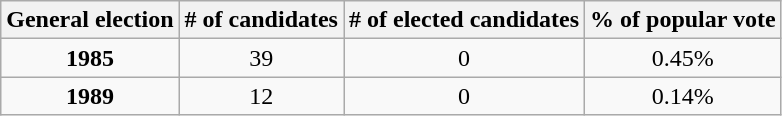<table class="wikitable" style="text-align:center">
<tr>
<th>General election</th>
<th># of candidates</th>
<th># of elected candidates</th>
<th>% of popular vote</th>
</tr>
<tr>
<td><strong>1985</strong></td>
<td>39</td>
<td>0</td>
<td>0.45%</td>
</tr>
<tr>
<td><strong>1989</strong></td>
<td>12</td>
<td>0</td>
<td>0.14%</td>
</tr>
</table>
